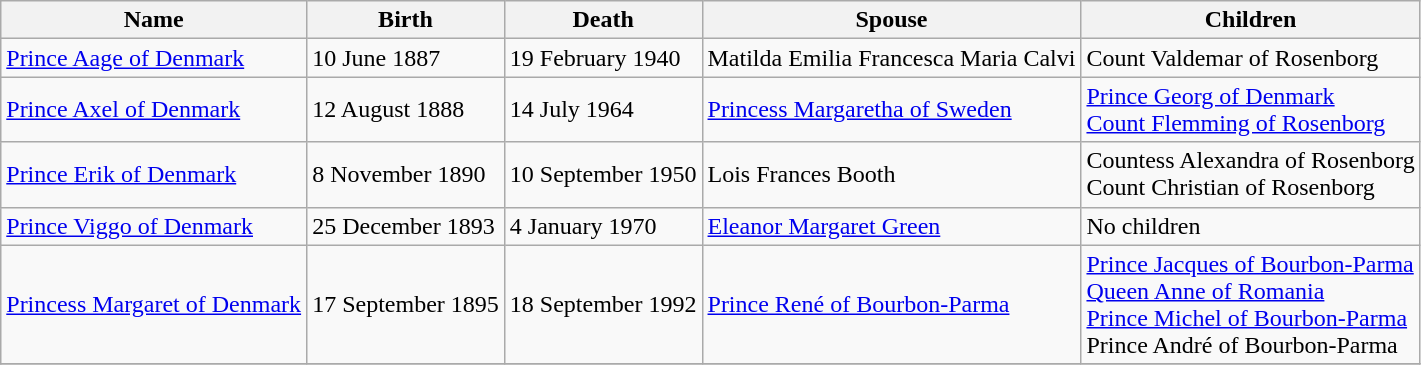<table class="wikitable">
<tr>
<th>Name</th>
<th>Birth</th>
<th>Death</th>
<th>Spouse</th>
<th>Children</th>
</tr>
<tr>
<td><a href='#'>Prince Aage of Denmark</a></td>
<td>10 June 1887</td>
<td>19 February 1940</td>
<td>Matilda Emilia Francesca Maria Calvi</td>
<td>Count Valdemar of Rosenborg</td>
</tr>
<tr>
<td><a href='#'>Prince Axel of Denmark</a></td>
<td>12 August 1888</td>
<td>14 July 1964</td>
<td><a href='#'>Princess Margaretha of Sweden</a></td>
<td><a href='#'>Prince Georg of Denmark</a><br><a href='#'>Count Flemming of Rosenborg</a></td>
</tr>
<tr>
<td><a href='#'>Prince Erik of Denmark</a></td>
<td>8 November 1890</td>
<td>10 September 1950</td>
<td>Lois Frances Booth</td>
<td>Countess Alexandra of Rosenborg<br>Count Christian of Rosenborg</td>
</tr>
<tr>
<td><a href='#'>Prince Viggo of Denmark</a></td>
<td>25 December 1893</td>
<td>4 January 1970</td>
<td><a href='#'>Eleanor Margaret Green</a></td>
<td>No children</td>
</tr>
<tr>
<td><a href='#'>Princess Margaret of Denmark</a></td>
<td>17 September 1895</td>
<td>18 September 1992</td>
<td><a href='#'>Prince René of Bourbon-Parma</a></td>
<td><a href='#'>Prince Jacques of Bourbon-Parma</a><br><a href='#'>Queen Anne of Romania</a><br><a href='#'>Prince Michel of Bourbon-Parma</a><br>Prince André of Bourbon-Parma</td>
</tr>
<tr>
</tr>
</table>
